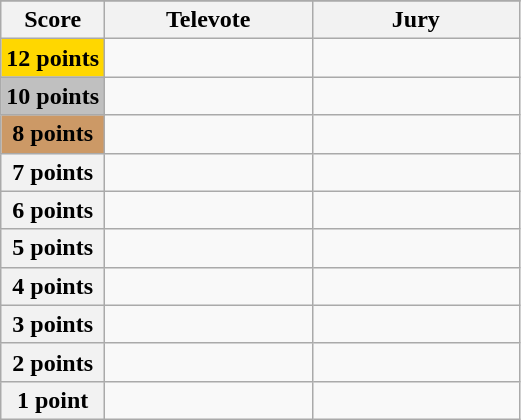<table class="wikitable">
<tr>
</tr>
<tr>
<th scope="col" width="20%">Score</th>
<th scope="col" width="40%">Televote</th>
<th scope="col" width="40%">Jury</th>
</tr>
<tr>
<th scope="row" style="background:gold">12 points</th>
<td></td>
<td></td>
</tr>
<tr>
<th scope="row" style="background:silver">10 points</th>
<td></td>
<td></td>
</tr>
<tr>
<th scope="row" style="background:#CC9966">8 points</th>
<td></td>
<td></td>
</tr>
<tr>
<th scope="row">7 points</th>
<td></td>
<td></td>
</tr>
<tr>
<th scope="row">6 points</th>
<td></td>
<td></td>
</tr>
<tr>
<th scope="row">5 points</th>
<td></td>
<td></td>
</tr>
<tr>
<th scope="row">4 points</th>
<td></td>
<td></td>
</tr>
<tr>
<th scope="row">3 points</th>
<td></td>
<td></td>
</tr>
<tr>
<th scope="row">2 points</th>
<td></td>
<td></td>
</tr>
<tr>
<th scope="row">1 point</th>
<td></td>
<td></td>
</tr>
</table>
